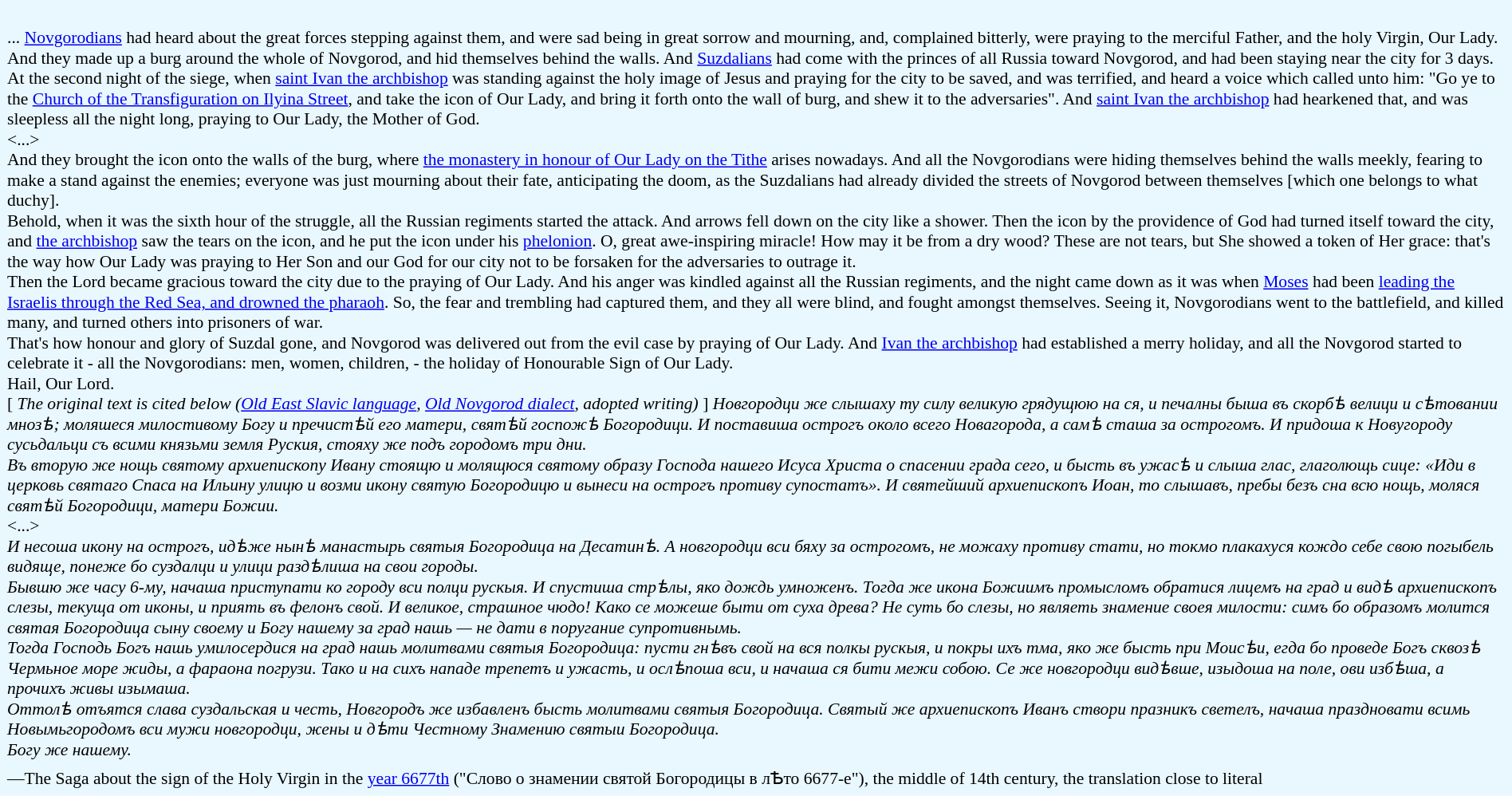<table class="toccolours" style="font-size: 90%; background:#E9F7FF; color:black;" cellspacing="5">
<tr>
<td style="text-align: left;"><br>... <a href='#'>Novgorodians</a> had heard about the great forces stepping against them, and were sad being in great sorrow and mourning, and, complained bitterly, were praying to the merciful Father, and the holy Virgin, Our Lady. And they made up a burg around the whole of Novgorod, and hid themselves behind the walls. And <a href='#'>Suzdalians</a> had come with the princes of all Russia toward Novgorod, and had been staying near the city for 3 days.<br>At the second night of the siege, when <a href='#'>saint Ivan the archbishop</a> was standing against the holy image of Jesus and praying for the city to be saved, and was terrified, and heard a voice which called unto him: "Go ye to the <a href='#'>Church of the Transfiguration on Ilyina Street</a>, and take the icon of Our Lady, and bring it forth onto the wall of burg, and shew it to the adversaries". And <a href='#'>saint Ivan the archbishop</a> had hearkened that, and was sleepless all the night long, praying to Our Lady, the Mother of God.<br><...><br>And they brought the icon onto the walls of the burg, where <a href='#'>the monastery in honour of Our Lady on the Tithe</a> arises nowadays. And all the Novgorodians were hiding themselves behind the walls meekly, fearing to make a stand against the enemies; everyone was just mourning about their fate, anticipating the doom, as the Suzdalians had already divided the streets of Novgorod between themselves [which one belongs to what duchy].<br>Behold, when it was the sixth hour of the struggle, all the Russian regiments started the attack. And arrows fell down on the city like a shower. Then the icon by the providence of God had turned itself toward the city, and <a href='#'>the archbishop</a> saw the tears on the icon, and he put the icon under his <a href='#'>phelonion</a>. O, great awe-inspiring miracle! How may it be from a dry wood? These are not tears, but She showed a token of Her grace: that's the way how Our Lady was praying to Her Son and our God for our city not to be forsaken for the adversaries to outrage it.<br>Then the Lord became gracious toward the city due to the praying of Our Lady. And his anger was kindled against all the Russian regiments, and the night came down as it was when <a href='#'>Moses</a> had been <a href='#'>leading the Israelis through the Red Sea, and drowned the pharaoh</a>. So, the fear and trembling had captured them, and they all were blind, and fought amongst themselves. Seeing it, Novgorodians went to the battlefield, and killed many, and turned others into prisoners of war.<br>That's how honour and glory of Suzdal gone, and Novgorod was delivered out from the evil case by praying of Our Lady. And <a href='#'>Ivan the archbishop</a> had established a merry holiday, and all the Novgorod started to celebrate it - all the Novgorodians: men, women, children, - the holiday of Honourable Sign of Our Lady.<br>Hail, Our Lord.<br>[ <em>The original text is cited below (<a href='#'>Old East Slavic language</a>, <a href='#'>Old Novgorod dialect</a>, adopted writing)</em> ] 
<em>Новгородци же слышаху ту силу великую грядущюю на ся, и печалны быша въ скорбѣ велици и сѣтовании мнозѣ; моляшеся милостивому Богу и пречистѣй его матери, святѣй госпожѣ Богородици. И поставиша острогъ около всего Новагорода, а самѣ сташа за острогомъ. И придоша к Новугороду сусьдальци съ всими князьми земля Руския, стояху же подъ городомъ три дни.</em><br><em>Въ вторую же нощь святому архиепископу Ивану стоящю и молящюся святому образу Господа нашего Исуса Христа о спасении града сего, и бысть въ ужасѣ и слыша глас, глаголющь сице: «Иди в церковь святаго Спаса на Ильину улицю и возми икону святую Богородицю и вынеси на острогъ противу супостатъ». И святейший архиепископъ Иоан, то слышавъ, пребы безъ сна всю нощь, моляся святѣй Богородици, матери Божии.</em><br><...><br><em>И несоша икону на острогъ, идѣже нынѣ манастырь святыя Богородица на Десатинѣ. А новгородци вси бяху за острогомъ, не можаху противу стати, но токмо плакахуся кождо себе свою погыбель видяще, понеже бо суздалци и улици раздѣлиша на свои городы.</em><br><em>Бывшю же часу 6-му, начаша приступати ко городу вси полци рускыя. И спустиша стрѣлы, яко дождь умноженъ. Тогда же икона Божиимъ промысломъ обратися лицемъ на град и видѣ архиепископъ слезы, текуща от иконы, и приять въ фелонъ свой. И великое, страшное чюдо! Како се можеше быти от суха древа? Не суть бо слезы, но являеть знамение своея милости: симъ бо образомъ молится святая Богородица сыну своему и Богу нашему за град нашь — не дати в поругание супротивнымь.</em><br><em>Тогда Господь Богъ нашь умилосердися на град нашь молитвами святыя Богородица: пусти гнѣвъ свой на вся полкы рускыя, и покры ихъ тма, яко же бысть при Моисѣи, егда бо проведе Богъ сквозѣ Чермьное море жиды, а фараона погрузи. Тако и на сихъ нападе трепетъ и ужасть, и ослѣпоша вси, и начаша ся бити межи собою. Се же новгородци видѣвше, изыдоша на поле, ови избѣша, а прочихъ живы изымаша.</em><br><em>Оттолѣ отъятся слава суздальская и честь, Новгородъ же избавленъ бысть молитвами святыя Богородица. Святый же архиепископъ Иванъ створи празникъ светелъ, начаша праздновати всимь Новымьгородомъ вси мужи новгородци, жены и дѣти Честному Знамению святыи Богородица.</em><br><em>Богу же нашему.</em>
</td>
</tr>
<tr>
<td style="text-align: left;">—The Saga about the sign of the Holy Virgin in the <a href='#'>year 6677th</a> ("Слово о знамении святой Богородицы в лѢто 6677-е"), the middle of 14th century, the translation close to literal</td>
</tr>
</table>
